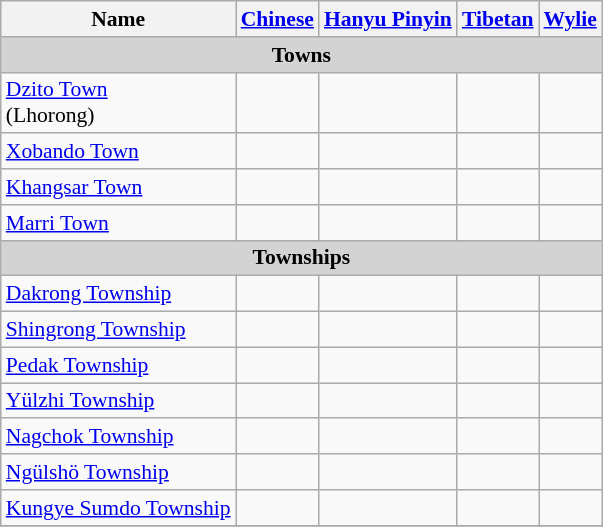<table class="wikitable"  style="font-size:90%;" align=center>
<tr>
<th>Name</th>
<th><a href='#'>Chinese</a></th>
<th><a href='#'>Hanyu Pinyin</a></th>
<th><a href='#'>Tibetan</a></th>
<th><a href='#'>Wylie</a></th>
</tr>
<tr --------->
<td colspan="7"  style="text-align:center; background:#d3d3d3;"><strong>Towns</strong></td>
</tr>
<tr --------->
<td><a href='#'>Dzito Town</a><br>(Lhorong)</td>
<td></td>
<td></td>
<td></td>
<td></td>
</tr>
<tr>
<td><a href='#'>Xobando Town</a></td>
<td></td>
<td></td>
<td></td>
<td></td>
</tr>
<tr>
<td><a href='#'>Khangsar Town</a></td>
<td></td>
<td></td>
<td></td>
<td></td>
</tr>
<tr>
<td><a href='#'>Marri Town</a></td>
<td></td>
<td></td>
<td></td>
<td></td>
</tr>
<tr --------->
<td colspan="7"  style="text-align:center; background:#d3d3d3;"><strong>Townships</strong></td>
</tr>
<tr --------->
<td><a href='#'>Dakrong Township</a></td>
<td></td>
<td></td>
<td></td>
<td></td>
</tr>
<tr>
<td><a href='#'>Shingrong Township</a></td>
<td></td>
<td></td>
<td></td>
<td></td>
</tr>
<tr>
<td><a href='#'>Pedak Township</a></td>
<td></td>
<td></td>
<td></td>
<td></td>
</tr>
<tr>
<td><a href='#'>Yülzhi Township</a></td>
<td></td>
<td></td>
<td></td>
<td></td>
</tr>
<tr>
<td><a href='#'>Nagchok Township</a></td>
<td></td>
<td></td>
<td></td>
<td></td>
</tr>
<tr>
<td><a href='#'>Ngülshö Township</a></td>
<td></td>
<td></td>
<td></td>
<td></td>
</tr>
<tr>
<td><a href='#'>Kungye Sumdo Township</a></td>
<td></td>
<td></td>
<td></td>
<td></td>
</tr>
<tr>
</tr>
</table>
